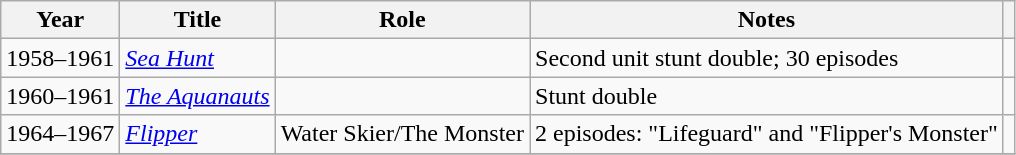<table class="wikitable sortable">
<tr>
<th>Year</th>
<th>Title</th>
<th>Role</th>
<th class=unsortable>Notes</th>
<th class=unsortable></th>
</tr>
<tr>
<td>1958–1961</td>
<td><em><a href='#'>Sea Hunt</a></em></td>
<td></td>
<td>Second unit stunt double; 30 episodes</td>
<td></td>
</tr>
<tr>
<td>1960–1961</td>
<td><em><a href='#'>The Aquanauts</a></em></td>
<td></td>
<td>Stunt double</td>
<td></td>
</tr>
<tr>
<td>1964–1967</td>
<td><em><a href='#'>Flipper</a></em></td>
<td>Water Skier/The Monster</td>
<td>2 episodes: "Lifeguard" and "Flipper's Monster"</td>
<td></td>
</tr>
<tr>
</tr>
</table>
